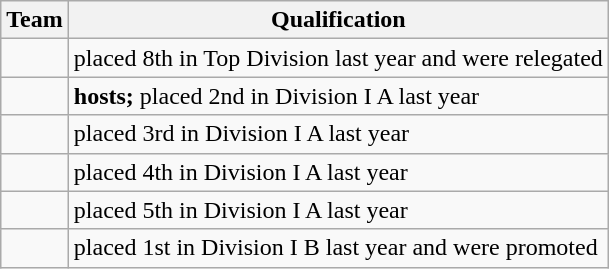<table class="wikitable">
<tr>
<th>Team</th>
<th>Qualification</th>
</tr>
<tr>
<td></td>
<td>placed 8th in Top Division last year and were relegated</td>
</tr>
<tr>
<td></td>
<td><strong>hosts;</strong> placed 2nd in Division I A last year</td>
</tr>
<tr>
<td></td>
<td>placed 3rd in Division I A last year</td>
</tr>
<tr>
<td></td>
<td>placed 4th in Division I A last year</td>
</tr>
<tr>
<td></td>
<td>placed 5th in Division I A last year</td>
</tr>
<tr>
<td></td>
<td>placed 1st in Division I B last year and were promoted</td>
</tr>
</table>
